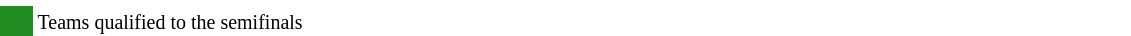<table width=60%>
<tr>
<td style="width: 20px;"></td>
<td bgcolor=#ffffff></td>
</tr>
<tr>
<td bgcolor=#228B22></td>
<td bgcolor=#ffffff><small>Teams qualified to the semifinals</small></td>
</tr>
</table>
